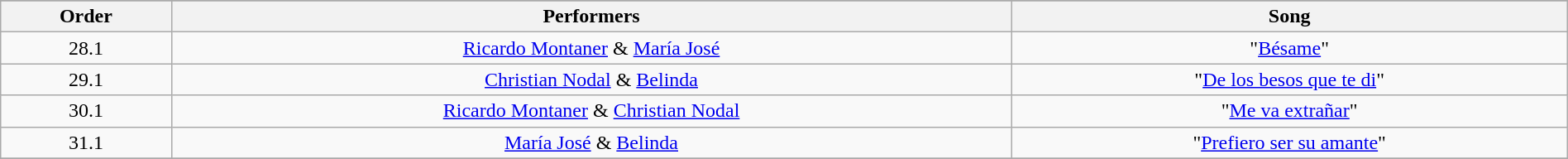<table class="wikitable" style="text-align:center; width:100%;">
<tr>
</tr>
<tr>
<th>Order</th>
<th>Performers</th>
<th>Song</th>
</tr>
<tr>
<td>28.1</td>
<td><a href='#'>Ricardo Montaner</a> & <a href='#'>María José</a></td>
<td>"<a href='#'>Bésame</a>"</td>
</tr>
<tr>
<td>29.1</td>
<td><a href='#'>Christian Nodal</a> & <a href='#'>Belinda</a></td>
<td>"<a href='#'>De los besos que te di</a>"</td>
</tr>
<tr>
<td>30.1</td>
<td><a href='#'>Ricardo Montaner</a> & <a href='#'>Christian Nodal</a></td>
<td>"<a href='#'>Me va extrañar</a>"</td>
</tr>
<tr>
<td>31.1</td>
<td><a href='#'>María José</a> & <a href='#'>Belinda</a></td>
<td>"<a href='#'>Prefiero ser su amante</a>"</td>
</tr>
<tr>
</tr>
</table>
